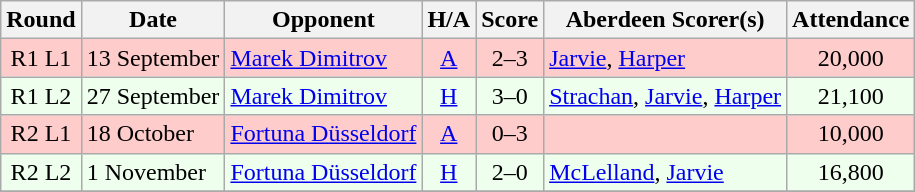<table class="wikitable" style="text-align:center">
<tr>
<th>Round</th>
<th>Date</th>
<th>Opponent</th>
<th>H/A</th>
<th>Score</th>
<th>Aberdeen Scorer(s)</th>
<th>Attendance</th>
</tr>
<tr bgcolor=#FFCCCC>
<td>R1 L1</td>
<td align=left>13 September</td>
<td align=left> <a href='#'>Marek Dimitrov</a></td>
<td><a href='#'>A</a></td>
<td>2–3</td>
<td align=left><a href='#'>Jarvie</a>, <a href='#'>Harper</a></td>
<td>20,000</td>
</tr>
<tr bgcolor=#EEFFEE>
<td>R1 L2</td>
<td align=left>27 September</td>
<td align=left> <a href='#'>Marek Dimitrov</a></td>
<td><a href='#'>H</a></td>
<td>3–0</td>
<td align=left><a href='#'>Strachan</a>, <a href='#'>Jarvie</a>, <a href='#'>Harper</a></td>
<td>21,100</td>
</tr>
<tr bgcolor=#FFCCCC>
<td>R2 L1</td>
<td align=left>18 October</td>
<td align=left> <a href='#'>Fortuna Düsseldorf</a></td>
<td><a href='#'>A</a></td>
<td>0–3</td>
<td align=left></td>
<td>10,000</td>
</tr>
<tr bgcolor=#EEFFEE>
<td>R2 L2</td>
<td align=left>1 November</td>
<td align=left> <a href='#'>Fortuna Düsseldorf</a></td>
<td><a href='#'>H</a></td>
<td>2–0</td>
<td align=left><a href='#'>McLelland</a>, <a href='#'>Jarvie</a></td>
<td>16,800</td>
</tr>
<tr>
</tr>
</table>
